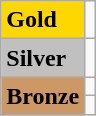<table class="wikitable">
<tr>
<td bgcolor="gold"><strong>Gold</strong></td>
<td></td>
</tr>
<tr>
<td bgcolor="silver"><strong>Silver</strong></td>
<td></td>
</tr>
<tr>
<td rowspan="2" bgcolor="#cc9966"><strong>Bronze</strong></td>
<td></td>
</tr>
<tr>
<td></td>
</tr>
</table>
